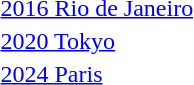<table>
<tr>
<td rowspan="2"><a href='#'>2016 Rio de Janeiro</a><br></td>
<td rowspan="2"></td>
<td rowspan="2"></td>
<td></td>
</tr>
<tr>
<td></td>
</tr>
<tr>
<td rowspan="2"><a href='#'>2020 Tokyo</a><br></td>
<td rowspan="2"></td>
<td rowspan="2"></td>
<td></td>
</tr>
<tr>
<td></td>
</tr>
<tr>
<td rowspan="2"><a href='#'>2024 Paris</a><br></td>
<td rowspan=2></td>
<td rowspan=2></td>
<td></td>
</tr>
<tr>
<td></td>
</tr>
</table>
